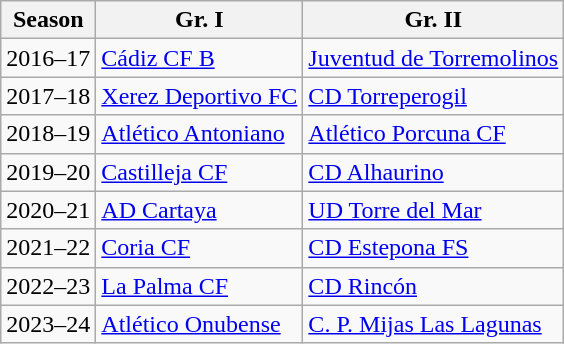<table class="wikitable">
<tr>
<th>Season</th>
<th>Gr. I</th>
<th>Gr. II</th>
</tr>
<tr>
<td>2016–17</td>
<td><a href='#'>Cádiz CF B</a></td>
<td><a href='#'>Juventud de Torremolinos</a></td>
</tr>
<tr>
<td>2017–18</td>
<td><a href='#'>Xerez Deportivo FC</a></td>
<td><a href='#'>CD Torreperogil</a></td>
</tr>
<tr>
<td>2018–19</td>
<td><a href='#'>Atlético Antoniano</a></td>
<td><a href='#'>Atlético Porcuna CF</a></td>
</tr>
<tr>
<td>2019–20</td>
<td><a href='#'>Castilleja CF</a></td>
<td><a href='#'>CD Alhaurino</a></td>
</tr>
<tr>
<td>2020–21</td>
<td><a href='#'>AD Cartaya</a></td>
<td><a href='#'>UD Torre del Mar</a></td>
</tr>
<tr>
<td>2021–22</td>
<td><a href='#'>Coria CF</a></td>
<td><a href='#'>CD Estepona FS</a></td>
</tr>
<tr>
<td>2022–23</td>
<td><a href='#'>La Palma CF</a></td>
<td><a href='#'>CD Rincón</a></td>
</tr>
<tr>
<td>2023–24</td>
<td><a href='#'>Atlético Onubense</a></td>
<td><a href='#'>C. P. Mijas Las Lagunas</a></td>
</tr>
</table>
